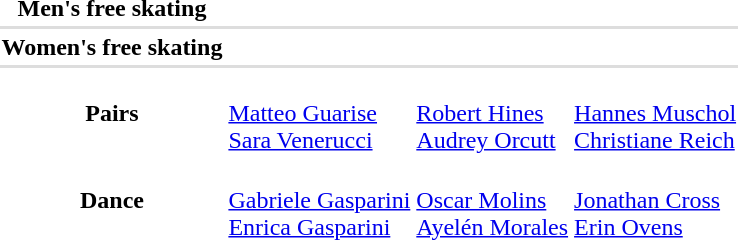<table>
<tr>
<th scope="row">Men's free skating</th>
<td></td>
<td></td>
<td></td>
</tr>
<tr bgcolor=#DDDDDD>
<td colspan=4></td>
</tr>
<tr>
<th scope="row">Women's free skating</th>
<td></td>
<td></td>
<td></td>
</tr>
<tr bgcolor=#DDDDDD>
<td colspan=4></td>
</tr>
<tr>
<th scope="row">Pairs</th>
<td><br><a href='#'>Matteo Guarise</a><br><a href='#'>Sara Venerucci</a></td>
<td><br><a href='#'>Robert Hines</a><br><a href='#'>Audrey Orcutt</a></td>
<td><br><a href='#'>Hannes Muschol</a><br><a href='#'>Christiane Reich</a></td>
</tr>
<tr>
<th scope="row">Dance</th>
<td><br><a href='#'>Gabriele Gasparini</a><br><a href='#'>Enrica Gasparini</a></td>
<td><br><a href='#'>Oscar Molins</a><br><a href='#'>Ayelén Morales</a></td>
<td><br><a href='#'>Jonathan Cross</a><br><a href='#'>Erin Ovens</a></td>
</tr>
</table>
